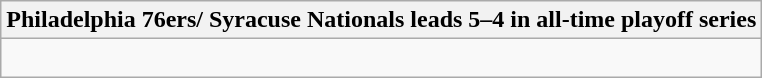<table class="wikitable collapsible collapsed">
<tr>
<th>Philadelphia 76ers/ Syracuse Nationals leads 5–4 in all-time playoff series</th>
</tr>
<tr>
<td><br>







</td>
</tr>
</table>
